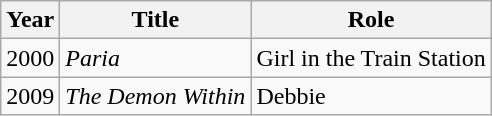<table class="wikitable sortable">
<tr>
<th>Year</th>
<th>Title</th>
<th>Role</th>
</tr>
<tr>
<td>2000</td>
<td><em>Paria</em></td>
<td>Girl in the Train Station</td>
</tr>
<tr>
<td>2009</td>
<td><em>The Demon Within</em></td>
<td>Debbie</td>
</tr>
</table>
